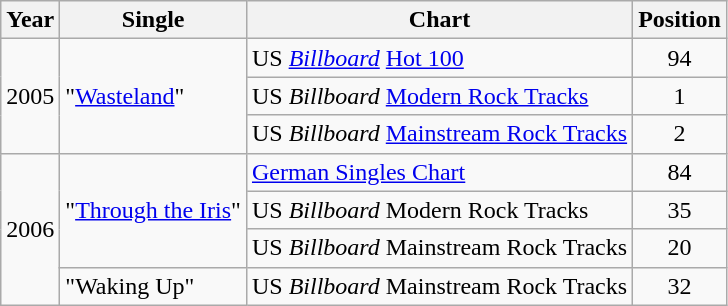<table class="wikitable">
<tr>
<th>Year</th>
<th>Single</th>
<th>Chart</th>
<th>Position</th>
</tr>
<tr>
<td rowspan="3">2005</td>
<td rowspan="3">"<a href='#'>Wasteland</a>"</td>
<td>US <a href='#'><em>Billboard</em></a> <a href='#'>Hot 100</a></td>
<td style="text-align:center;">94</td>
</tr>
<tr>
<td>US <em>Billboard</em> <a href='#'>Modern Rock Tracks</a></td>
<td style="text-align:center;">1</td>
</tr>
<tr>
<td>US <em>Billboard</em> <a href='#'>Mainstream Rock Tracks</a></td>
<td style="text-align:center;">2</td>
</tr>
<tr>
<td rowspan="4">2006</td>
<td rowspan="3">"<a href='#'>Through the Iris</a>"</td>
<td><a href='#'>German Singles Chart</a></td>
<td style="text-align:center;">84</td>
</tr>
<tr>
<td>US <em>Billboard</em> Modern Rock Tracks</td>
<td style="text-align:center;">35</td>
</tr>
<tr>
<td>US <em>Billboard</em> Mainstream Rock Tracks</td>
<td style="text-align:center;">20</td>
</tr>
<tr>
<td rowspan="1">"Waking Up"</td>
<td>US <em>Billboard</em> Mainstream Rock Tracks</td>
<td style="text-align:center;">32</td>
</tr>
</table>
